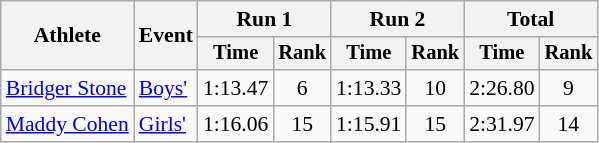<table class="wikitable" style="font-size:90%">
<tr>
<th rowspan="2">Athlete</th>
<th rowspan="2">Event</th>
<th colspan="2">Run 1</th>
<th colspan="2">Run 2</th>
<th colspan="2">Total</th>
</tr>
<tr style="font-size:95%">
<th>Time</th>
<th>Rank</th>
<th>Time</th>
<th>Rank</th>
<th>Time</th>
<th>Rank</th>
</tr>
<tr align=center>
<td align=left><a href='#'>Bridger Stone</a><br></td>
<td align=left><a href='#'>Boys'</a></td>
<td>1:13.47</td>
<td>6</td>
<td>1:13.33</td>
<td>10</td>
<td>2:26.80</td>
<td>9</td>
</tr>
<tr align=center>
<td align=left><a href='#'>Maddy Cohen</a><br></td>
<td align=left><a href='#'>Girls'</a></td>
<td>1:16.06</td>
<td>15</td>
<td>1:15.91</td>
<td>15</td>
<td>2:31.97</td>
<td>14</td>
</tr>
</table>
